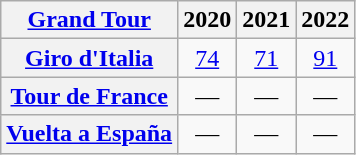<table class="wikitable plainrowheaders">
<tr>
<th scope="col"><a href='#'>Grand Tour</a></th>
<th scope="col">2020</th>
<th scope="col">2021</th>
<th scope="col">2022</th>
</tr>
<tr style="text-align:center;">
<th scope="row"> <a href='#'>Giro d'Italia</a></th>
<td><a href='#'>74</a></td>
<td><a href='#'>71</a></td>
<td><a href='#'>91</a></td>
</tr>
<tr style="text-align:center;">
<th scope="row"> <a href='#'>Tour de France</a></th>
<td>—</td>
<td>—</td>
<td>—</td>
</tr>
<tr style="text-align:center;">
<th scope="row"> <a href='#'>Vuelta a España</a></th>
<td>—</td>
<td>—</td>
<td>—</td>
</tr>
</table>
